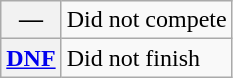<table class="wikitable">
<tr>
<th scope="row">—</th>
<td>Did not compete</td>
</tr>
<tr>
<th scope="row"><a href='#'>DNF</a></th>
<td>Did not finish</td>
</tr>
</table>
